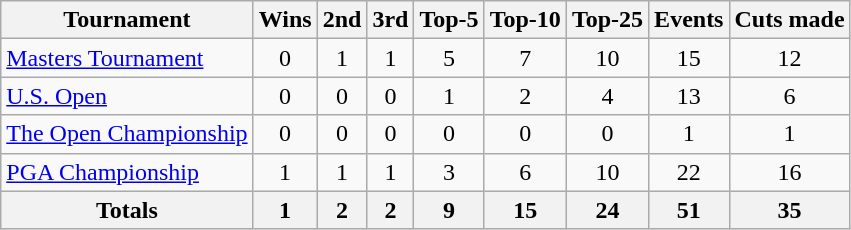<table class=wikitable style=text-align:center>
<tr>
<th>Tournament</th>
<th>Wins</th>
<th>2nd</th>
<th>3rd</th>
<th>Top-5</th>
<th>Top-10</th>
<th>Top-25</th>
<th>Events</th>
<th>Cuts made</th>
</tr>
<tr>
<td align=left><a href='#'>Masters Tournament</a></td>
<td>0</td>
<td>1</td>
<td>1</td>
<td>5</td>
<td>7</td>
<td>10</td>
<td>15</td>
<td>12</td>
</tr>
<tr>
<td align=left><a href='#'>U.S. Open</a></td>
<td>0</td>
<td>0</td>
<td>0</td>
<td>1</td>
<td>2</td>
<td>4</td>
<td>13</td>
<td>6</td>
</tr>
<tr>
<td align=left><a href='#'>The Open Championship</a></td>
<td>0</td>
<td>0</td>
<td>0</td>
<td>0</td>
<td>0</td>
<td>0</td>
<td>1</td>
<td>1</td>
</tr>
<tr>
<td align=left><a href='#'>PGA Championship</a></td>
<td>1</td>
<td>1</td>
<td>1</td>
<td>3</td>
<td>6</td>
<td>10</td>
<td>22</td>
<td>16</td>
</tr>
<tr>
<th>Totals</th>
<th>1</th>
<th>2</th>
<th>2</th>
<th>9</th>
<th>15</th>
<th>24</th>
<th>51</th>
<th>35</th>
</tr>
</table>
